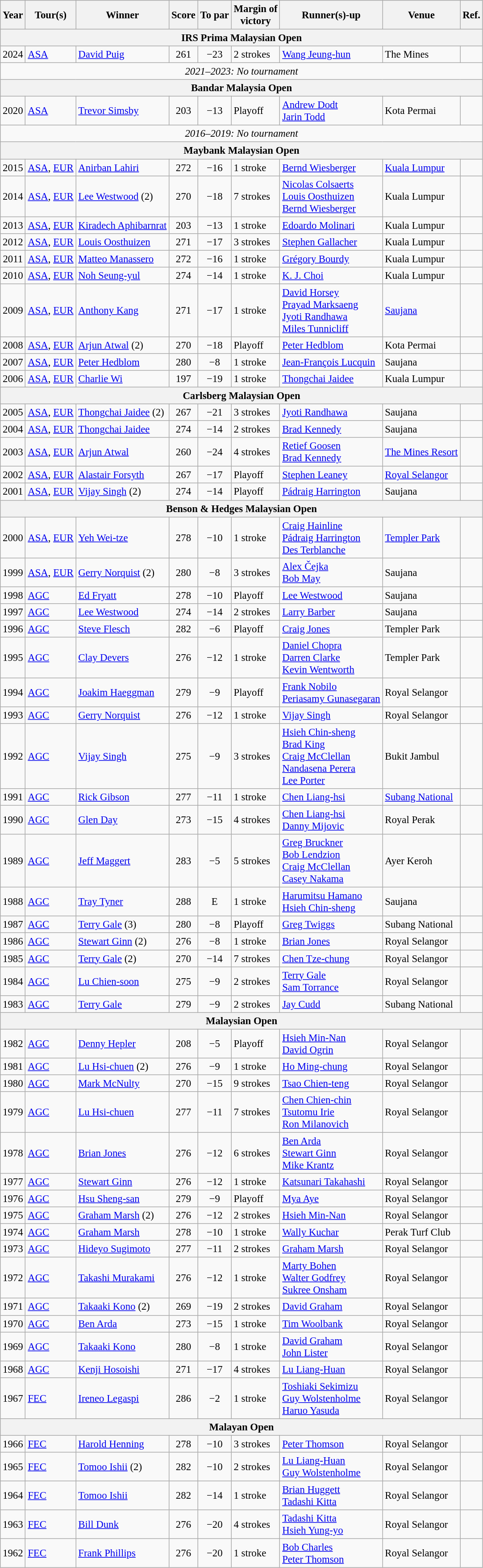<table class=wikitable style="font-size:95%">
<tr>
<th>Year</th>
<th>Tour(s)</th>
<th>Winner</th>
<th>Score</th>
<th>To par</th>
<th>Margin of<br>victory</th>
<th>Runner(s)-up</th>
<th>Venue</th>
<th>Ref.</th>
</tr>
<tr>
<th colspan=10>IRS Prima Malaysian Open</th>
</tr>
<tr>
<td align=center>2024</td>
<td><a href='#'>ASA</a></td>
<td> <a href='#'>David Puig</a></td>
<td align=center>261</td>
<td align=center>−23</td>
<td>2 strokes</td>
<td> <a href='#'>Wang Jeung-hun</a></td>
<td>The Mines</td>
<td></td>
</tr>
<tr>
<td align=center colspan=9><em>2021–2023: No tournament</em></td>
</tr>
<tr>
<th colspan=10>Bandar Malaysia Open</th>
</tr>
<tr>
<td align=center>2020</td>
<td><a href='#'>ASA</a></td>
<td> <a href='#'>Trevor Simsby</a></td>
<td align="center">203</td>
<td align="center">−13</td>
<td>Playoff</td>
<td> <a href='#'>Andrew Dodt</a><br> <a href='#'>Jarin Todd</a></td>
<td>Kota Permai</td>
<td></td>
</tr>
<tr>
<td align=center colspan=9><em>2016–2019: No tournament</em></td>
</tr>
<tr>
<th colspan=9>Maybank Malaysian Open</th>
</tr>
<tr>
<td align=center>2015</td>
<td><a href='#'>ASA</a>, <a href='#'>EUR</a></td>
<td> <a href='#'>Anirban Lahiri</a></td>
<td align="center">272</td>
<td align="center">−16</td>
<td>1 stroke</td>
<td> <a href='#'>Bernd Wiesberger</a></td>
<td><a href='#'>Kuala Lumpur</a></td>
<td></td>
</tr>
<tr>
<td align=center>2014</td>
<td><a href='#'>ASA</a>, <a href='#'>EUR</a></td>
<td> <a href='#'>Lee Westwood</a> (2)</td>
<td align="center">270</td>
<td align="center">−18</td>
<td>7 strokes</td>
<td> <a href='#'>Nicolas Colsaerts</a><br> <a href='#'>Louis Oosthuizen</a><br> <a href='#'>Bernd Wiesberger</a></td>
<td>Kuala Lumpur</td>
<td></td>
</tr>
<tr>
<td align=center>2013</td>
<td><a href='#'>ASA</a>, <a href='#'>EUR</a></td>
<td> <a href='#'>Kiradech Aphibarnrat</a></td>
<td align="center">203</td>
<td align="center">−13</td>
<td>1 stroke</td>
<td> <a href='#'>Edoardo Molinari</a></td>
<td>Kuala Lumpur</td>
<td></td>
</tr>
<tr>
<td align=center>2012</td>
<td><a href='#'>ASA</a>, <a href='#'>EUR</a></td>
<td> <a href='#'>Louis Oosthuizen</a></td>
<td align="center">271</td>
<td align="center">−17</td>
<td>3 strokes</td>
<td> <a href='#'>Stephen Gallacher</a></td>
<td>Kuala Lumpur</td>
<td></td>
</tr>
<tr>
<td align=center>2011</td>
<td><a href='#'>ASA</a>, <a href='#'>EUR</a></td>
<td> <a href='#'>Matteo Manassero</a></td>
<td align="center">272</td>
<td align="center">−16</td>
<td>1 stroke</td>
<td> <a href='#'>Grégory Bourdy</a></td>
<td>Kuala Lumpur</td>
<td></td>
</tr>
<tr>
<td align=center>2010</td>
<td><a href='#'>ASA</a>, <a href='#'>EUR</a></td>
<td> <a href='#'>Noh Seung-yul</a></td>
<td align="center">274</td>
<td align="center">−14</td>
<td>1 stroke</td>
<td> <a href='#'>K. J. Choi</a></td>
<td>Kuala Lumpur</td>
<td></td>
</tr>
<tr>
<td align=center>2009</td>
<td><a href='#'>ASA</a>, <a href='#'>EUR</a></td>
<td> <a href='#'>Anthony Kang</a></td>
<td align="center">271</td>
<td align="center">−17</td>
<td>1 stroke</td>
<td> <a href='#'>David Horsey</a><br> <a href='#'>Prayad Marksaeng</a><br> <a href='#'>Jyoti Randhawa</a><br> <a href='#'>Miles Tunnicliff</a></td>
<td><a href='#'>Saujana</a></td>
<td></td>
</tr>
<tr>
<td align=center>2008</td>
<td><a href='#'>ASA</a>, <a href='#'>EUR</a></td>
<td> <a href='#'>Arjun Atwal</a> (2)</td>
<td align="center">270</td>
<td align="center">−18</td>
<td>Playoff</td>
<td> <a href='#'>Peter Hedblom</a></td>
<td>Kota Permai</td>
<td></td>
</tr>
<tr>
<td align=center>2007</td>
<td><a href='#'>ASA</a>, <a href='#'>EUR</a></td>
<td> <a href='#'>Peter Hedblom</a></td>
<td align="center">280</td>
<td align="center">−8</td>
<td>1 stroke</td>
<td> <a href='#'>Jean-François Lucquin</a></td>
<td>Saujana</td>
<td></td>
</tr>
<tr>
<td align=center>2006</td>
<td><a href='#'>ASA</a>, <a href='#'>EUR</a></td>
<td> <a href='#'>Charlie Wi</a></td>
<td align="center">197</td>
<td align="center">−19</td>
<td>1 stroke</td>
<td> <a href='#'>Thongchai Jaidee</a></td>
<td>Kuala Lumpur</td>
<td></td>
</tr>
<tr>
<th colspan=9>Carlsberg Malaysian Open</th>
</tr>
<tr>
<td align=center>2005</td>
<td><a href='#'>ASA</a>, <a href='#'>EUR</a></td>
<td> <a href='#'>Thongchai Jaidee</a> (2)</td>
<td align="center">267</td>
<td align="center">−21</td>
<td>3 strokes</td>
<td> <a href='#'>Jyoti Randhawa</a></td>
<td>Saujana</td>
<td></td>
</tr>
<tr>
<td align=center>2004</td>
<td><a href='#'>ASA</a>, <a href='#'>EUR</a></td>
<td> <a href='#'>Thongchai Jaidee</a></td>
<td align="center">274</td>
<td align="center">−14</td>
<td>2 strokes</td>
<td> <a href='#'>Brad Kennedy</a></td>
<td>Saujana</td>
<td></td>
</tr>
<tr>
<td align=center>2003</td>
<td><a href='#'>ASA</a>, <a href='#'>EUR</a></td>
<td> <a href='#'>Arjun Atwal</a></td>
<td align="center">260</td>
<td align="center">−24</td>
<td>4 strokes</td>
<td> <a href='#'>Retief Goosen</a><br> <a href='#'>Brad Kennedy</a></td>
<td><a href='#'>The Mines Resort</a></td>
<td></td>
</tr>
<tr>
<td align=center>2002</td>
<td><a href='#'>ASA</a>, <a href='#'>EUR</a></td>
<td> <a href='#'>Alastair Forsyth</a></td>
<td align="center">267</td>
<td align="center">−17</td>
<td>Playoff</td>
<td> <a href='#'>Stephen Leaney</a></td>
<td><a href='#'>Royal Selangor</a></td>
<td></td>
</tr>
<tr>
<td align=center>2001</td>
<td><a href='#'>ASA</a>, <a href='#'>EUR</a></td>
<td> <a href='#'>Vijay Singh</a> (2)</td>
<td align="center">274</td>
<td align="center">−14</td>
<td>Playoff</td>
<td> <a href='#'>Pádraig Harrington</a></td>
<td>Saujana</td>
<td></td>
</tr>
<tr>
<th colspan=9>Benson & Hedges Malaysian Open</th>
</tr>
<tr>
<td align=center>2000</td>
<td><a href='#'>ASA</a>, <a href='#'>EUR</a></td>
<td> <a href='#'>Yeh Wei-tze</a></td>
<td align="center">278</td>
<td align="center">−10</td>
<td>1 stroke</td>
<td> <a href='#'>Craig Hainline</a><br> <a href='#'>Pádraig Harrington</a><br> <a href='#'>Des Terblanche</a></td>
<td><a href='#'>Templer Park</a></td>
<td></td>
</tr>
<tr>
<td align=center>1999</td>
<td><a href='#'>ASA</a>, <a href='#'>EUR</a></td>
<td> <a href='#'>Gerry Norquist</a> (2)</td>
<td align="center">280</td>
<td align="center">−8</td>
<td>3 strokes</td>
<td> <a href='#'>Alex Čejka</a><br> <a href='#'>Bob May</a></td>
<td>Saujana</td>
<td></td>
</tr>
<tr>
<td align=center>1998</td>
<td><a href='#'>AGC</a></td>
<td> <a href='#'>Ed Fryatt</a></td>
<td align="center">278</td>
<td align="center">−10</td>
<td>Playoff</td>
<td> <a href='#'>Lee Westwood</a></td>
<td>Saujana</td>
<td></td>
</tr>
<tr>
<td align=center>1997</td>
<td><a href='#'>AGC</a></td>
<td> <a href='#'>Lee Westwood</a></td>
<td align="center">274</td>
<td align="center">−14</td>
<td>2 strokes</td>
<td> <a href='#'>Larry Barber</a></td>
<td>Saujana</td>
<td></td>
</tr>
<tr>
<td align=center>1996</td>
<td><a href='#'>AGC</a></td>
<td> <a href='#'>Steve Flesch</a></td>
<td align="center">282</td>
<td align="center">−6</td>
<td>Playoff</td>
<td> <a href='#'>Craig Jones</a></td>
<td>Templer Park</td>
<td></td>
</tr>
<tr>
<td align=center>1995</td>
<td><a href='#'>AGC</a></td>
<td> <a href='#'>Clay Devers</a></td>
<td align="center">276</td>
<td align="center">−12</td>
<td>1 stroke</td>
<td> <a href='#'>Daniel Chopra</a><br> <a href='#'>Darren Clarke</a><br> <a href='#'>Kevin Wentworth</a></td>
<td>Templer Park</td>
<td></td>
</tr>
<tr>
<td align=center>1994</td>
<td><a href='#'>AGC</a></td>
<td> <a href='#'>Joakim Haeggman</a></td>
<td align="center">279</td>
<td align="center">−9</td>
<td>Playoff</td>
<td> <a href='#'>Frank Nobilo</a><br> <a href='#'>Periasamy Gunasegaran</a></td>
<td>Royal Selangor</td>
<td></td>
</tr>
<tr>
<td align=center>1993</td>
<td><a href='#'>AGC</a></td>
<td> <a href='#'>Gerry Norquist</a></td>
<td align="center">276</td>
<td align="center">−12</td>
<td>1 stroke</td>
<td> <a href='#'>Vijay Singh</a></td>
<td>Royal Selangor</td>
<td></td>
</tr>
<tr>
<td align=center>1992</td>
<td><a href='#'>AGC</a></td>
<td> <a href='#'>Vijay Singh</a></td>
<td align="center">275</td>
<td align="center">−9</td>
<td>3 strokes</td>
<td> <a href='#'>Hsieh Chin-sheng</a><br> <a href='#'>Brad King</a><br> <a href='#'>Craig McClellan</a><br> <a href='#'>Nandasena Perera</a><br> <a href='#'>Lee Porter</a></td>
<td>Bukit Jambul</td>
<td></td>
</tr>
<tr>
<td align=center>1991</td>
<td><a href='#'>AGC</a></td>
<td> <a href='#'>Rick Gibson</a></td>
<td align="center">277</td>
<td align="center">−11</td>
<td>1 stroke</td>
<td> <a href='#'>Chen Liang-hsi</a></td>
<td><a href='#'>Subang National</a></td>
<td></td>
</tr>
<tr>
<td align=center>1990</td>
<td><a href='#'>AGC</a></td>
<td> <a href='#'>Glen Day</a></td>
<td align="center">273</td>
<td align="center">−15</td>
<td>4 strokes</td>
<td> <a href='#'>Chen Liang-hsi</a><br> <a href='#'>Danny Mijovic</a></td>
<td>Royal Perak</td>
<td></td>
</tr>
<tr>
<td align=center>1989</td>
<td><a href='#'>AGC</a></td>
<td> <a href='#'>Jeff Maggert</a></td>
<td align="center">283</td>
<td align="center">−5</td>
<td>5 strokes</td>
<td> <a href='#'>Greg Bruckner</a><br> <a href='#'>Bob Lendzion</a><br> <a href='#'>Craig McClellan</a><br> <a href='#'>Casey Nakama</a></td>
<td>Ayer Keroh</td>
<td></td>
</tr>
<tr>
<td align=center>1988</td>
<td><a href='#'>AGC</a></td>
<td> <a href='#'>Tray Tyner</a></td>
<td align="center">288</td>
<td align="center">E</td>
<td>1 stroke</td>
<td> <a href='#'>Harumitsu Hamano</a><br> <a href='#'>Hsieh Chin-sheng</a></td>
<td>Saujana</td>
<td></td>
</tr>
<tr>
<td align=center>1987</td>
<td><a href='#'>AGC</a></td>
<td> <a href='#'>Terry Gale</a> (3)</td>
<td align="center">280</td>
<td align="center">−8</td>
<td>Playoff</td>
<td> <a href='#'>Greg Twiggs</a></td>
<td>Subang National</td>
<td></td>
</tr>
<tr>
<td align=center>1986</td>
<td><a href='#'>AGC</a></td>
<td> <a href='#'>Stewart Ginn</a> (2)</td>
<td align="center">276</td>
<td align="center">−8</td>
<td>1 stroke</td>
<td> <a href='#'>Brian Jones</a></td>
<td>Royal Selangor</td>
<td></td>
</tr>
<tr>
<td align=center>1985</td>
<td><a href='#'>AGC</a></td>
<td> <a href='#'>Terry Gale</a> (2)</td>
<td align="center">270</td>
<td align="center">−14</td>
<td>7 strokes</td>
<td> <a href='#'>Chen Tze-chung</a></td>
<td>Royal Selangor</td>
<td></td>
</tr>
<tr>
<td align=center>1984</td>
<td><a href='#'>AGC</a></td>
<td> <a href='#'>Lu Chien-soon</a></td>
<td align="center">275</td>
<td align="center">−9</td>
<td>2 strokes</td>
<td> <a href='#'>Terry Gale</a><br> <a href='#'>Sam Torrance</a></td>
<td>Royal Selangor</td>
<td></td>
</tr>
<tr>
<td align=center>1983</td>
<td><a href='#'>AGC</a></td>
<td> <a href='#'>Terry Gale</a></td>
<td align="center">279</td>
<td align="center">−9</td>
<td>2 strokes</td>
<td> <a href='#'>Jay Cudd</a></td>
<td>Subang National</td>
<td></td>
</tr>
<tr>
<th colspan=9>Malaysian Open</th>
</tr>
<tr>
<td align=center>1982</td>
<td><a href='#'>AGC</a></td>
<td> <a href='#'>Denny Hepler</a></td>
<td align="center">208</td>
<td align="center">−5</td>
<td>Playoff</td>
<td> <a href='#'>Hsieh Min-Nan</a><br> <a href='#'>David Ogrin</a></td>
<td>Royal Selangor</td>
<td></td>
</tr>
<tr>
<td align=center>1981</td>
<td><a href='#'>AGC</a></td>
<td> <a href='#'>Lu Hsi-chuen</a> (2)</td>
<td align="center">276</td>
<td align="center">−9</td>
<td>1 stroke</td>
<td> <a href='#'>Ho Ming-chung</a></td>
<td>Royal Selangor</td>
<td></td>
</tr>
<tr>
<td align=center>1980</td>
<td><a href='#'>AGC</a></td>
<td> <a href='#'>Mark McNulty</a></td>
<td align="center">270</td>
<td align="center">−15</td>
<td>9 strokes</td>
<td> <a href='#'>Tsao Chien-teng</a></td>
<td>Royal Selangor</td>
<td></td>
</tr>
<tr>
<td align=center>1979</td>
<td><a href='#'>AGC</a></td>
<td> <a href='#'>Lu Hsi-chuen</a></td>
<td align="center">277</td>
<td align="center">−11</td>
<td>7 strokes</td>
<td> <a href='#'>Chen Chien-chin</a><br> <a href='#'>Tsutomu Irie</a><br> <a href='#'>Ron Milanovich</a></td>
<td>Royal Selangor</td>
<td></td>
</tr>
<tr>
<td align=center>1978</td>
<td><a href='#'>AGC</a></td>
<td> <a href='#'>Brian Jones</a></td>
<td align="center">276</td>
<td align="center">−12</td>
<td>6 strokes</td>
<td> <a href='#'>Ben Arda</a><br> <a href='#'>Stewart Ginn</a><br> <a href='#'>Mike Krantz</a></td>
<td>Royal Selangor</td>
<td></td>
</tr>
<tr>
<td align=center>1977</td>
<td><a href='#'>AGC</a></td>
<td> <a href='#'>Stewart Ginn</a></td>
<td align="center">276</td>
<td align="center">−12</td>
<td>1 stroke</td>
<td> <a href='#'>Katsunari Takahashi</a></td>
<td>Royal Selangor</td>
<td></td>
</tr>
<tr>
<td align=center>1976</td>
<td><a href='#'>AGC</a></td>
<td> <a href='#'>Hsu Sheng-san</a></td>
<td align="center">279</td>
<td align="center">−9</td>
<td>Playoff</td>
<td> <a href='#'>Mya Aye</a></td>
<td>Royal Selangor</td>
<td></td>
</tr>
<tr>
<td align=center>1975</td>
<td><a href='#'>AGC</a></td>
<td> <a href='#'>Graham Marsh</a> (2)</td>
<td align="center">276</td>
<td align="center">−12</td>
<td>2 strokes</td>
<td> <a href='#'>Hsieh Min-Nan</a></td>
<td>Royal Selangor</td>
<td></td>
</tr>
<tr>
<td align=center>1974</td>
<td><a href='#'>AGC</a></td>
<td> <a href='#'>Graham Marsh</a></td>
<td align="center">278</td>
<td align="center">−10</td>
<td>1 stroke</td>
<td> <a href='#'>Wally Kuchar</a></td>
<td>Perak Turf Club</td>
<td></td>
</tr>
<tr>
<td align=center>1973</td>
<td><a href='#'>AGC</a></td>
<td> <a href='#'>Hideyo Sugimoto</a></td>
<td align="center">277</td>
<td align="center">−11</td>
<td>2 strokes</td>
<td> <a href='#'>Graham Marsh</a></td>
<td>Royal Selangor</td>
<td></td>
</tr>
<tr>
<td align=center>1972</td>
<td><a href='#'>AGC</a></td>
<td> <a href='#'>Takashi Murakami</a></td>
<td align="center">276</td>
<td align="center">−12</td>
<td>1 stroke</td>
<td> <a href='#'>Marty Bohen</a><br> <a href='#'>Walter Godfrey</a><br> <a href='#'>Sukree Onsham</a></td>
<td>Royal Selangor</td>
<td></td>
</tr>
<tr>
<td align=center>1971</td>
<td><a href='#'>AGC</a></td>
<td> <a href='#'>Takaaki Kono</a> (2)</td>
<td align="center">269</td>
<td align="center">−19</td>
<td>2 strokes</td>
<td> <a href='#'>David Graham</a></td>
<td>Royal Selangor</td>
<td></td>
</tr>
<tr>
<td align=center>1970</td>
<td><a href='#'>AGC</a></td>
<td> <a href='#'>Ben Arda</a></td>
<td align="center">273</td>
<td align="center">−15</td>
<td>1 stroke</td>
<td> <a href='#'>Tim Woolbank</a></td>
<td>Royal Selangor</td>
<td></td>
</tr>
<tr>
<td align=center>1969</td>
<td><a href='#'>AGC</a></td>
<td> <a href='#'>Takaaki Kono</a></td>
<td align="center">280</td>
<td align="center">−8</td>
<td>1 stroke</td>
<td> <a href='#'>David Graham</a><br> <a href='#'>John Lister</a></td>
<td>Royal Selangor</td>
<td></td>
</tr>
<tr>
<td align=center>1968</td>
<td><a href='#'>AGC</a></td>
<td> <a href='#'>Kenji Hosoishi</a></td>
<td align="center">271</td>
<td align="center">−17</td>
<td>4 strokes</td>
<td> <a href='#'>Lu Liang-Huan</a></td>
<td>Royal Selangor</td>
<td></td>
</tr>
<tr>
<td align=center>1967</td>
<td><a href='#'>FEC</a></td>
<td> <a href='#'>Ireneo Legaspi</a></td>
<td align="center">286</td>
<td align="center">−2</td>
<td>1 stroke</td>
<td> <a href='#'>Toshiaki Sekimizu</a><br> <a href='#'>Guy Wolstenholme</a><br> <a href='#'>Haruo Yasuda</a></td>
<td>Royal Selangor</td>
<td></td>
</tr>
<tr>
<th colspan=10>Malayan Open</th>
</tr>
<tr>
<td align=center>1966</td>
<td><a href='#'>FEC</a></td>
<td> <a href='#'>Harold Henning</a></td>
<td align="center">278</td>
<td align="center">−10</td>
<td>3 strokes</td>
<td> <a href='#'>Peter Thomson</a></td>
<td>Royal Selangor</td>
<td></td>
</tr>
<tr>
<td align=center>1965</td>
<td><a href='#'>FEC</a></td>
<td> <a href='#'>Tomoo Ishii</a> (2)</td>
<td align="center">282</td>
<td align="center">−10</td>
<td>2 strokes</td>
<td> <a href='#'>Lu Liang-Huan</a><br> <a href='#'>Guy Wolstenholme</a></td>
<td>Royal Selangor</td>
<td></td>
</tr>
<tr>
<td align=center>1964</td>
<td><a href='#'>FEC</a></td>
<td> <a href='#'>Tomoo Ishii</a></td>
<td align="center">282</td>
<td align="center">−14</td>
<td>1 stroke</td>
<td> <a href='#'>Brian Huggett</a><br> <a href='#'>Tadashi Kitta</a></td>
<td>Royal Selangor</td>
<td></td>
</tr>
<tr>
<td align=center>1963</td>
<td><a href='#'>FEC</a></td>
<td> <a href='#'>Bill Dunk</a></td>
<td align="center">276</td>
<td align="center">−20</td>
<td>4 strokes</td>
<td> <a href='#'>Tadashi Kitta</a><br> <a href='#'>Hsieh Yung-yo</a></td>
<td>Royal Selangor</td>
<td></td>
</tr>
<tr>
<td align=center>1962</td>
<td><a href='#'>FEC</a></td>
<td> <a href='#'>Frank Phillips</a></td>
<td align="center">276</td>
<td align="center">−20</td>
<td>1 stroke</td>
<td> <a href='#'>Bob Charles</a><br> <a href='#'>Peter Thomson</a></td>
<td>Royal Selangor</td>
<td></td>
</tr>
</table>
